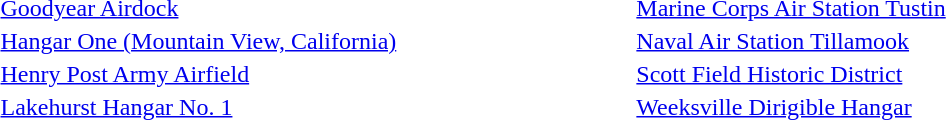<table style="width: 60%; border: none; text-align: left;">
<tr>
<td><a href='#'>Goodyear Airdock</a></td>
<td><a href='#'>Marine Corps Air Station Tustin</a></td>
</tr>
<tr>
<td><a href='#'>Hangar One (Mountain View, California)</a></td>
<td><a href='#'>Naval Air Station Tillamook</a></td>
</tr>
<tr>
<td><a href='#'>Henry Post Army Airfield</a></td>
<td><a href='#'>Scott Field Historic District</a></td>
</tr>
<tr>
<td><a href='#'>Lakehurst Hangar No. 1</a></td>
<td><a href='#'>Weeksville Dirigible Hangar</a></td>
</tr>
</table>
